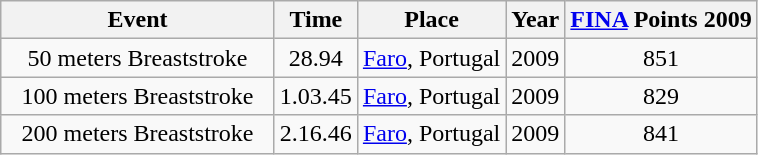<table class="wikitable" style="text-align:center">
<tr>
<th width="175">Event</th>
<th>Time</th>
<th>Place</th>
<th>Year</th>
<th><a href='#'>FINA</a> Points 2009</th>
</tr>
<tr>
<td>50 meters Breaststroke</td>
<td>28.94</td>
<td><a href='#'>Faro</a>, Portugal</td>
<td>2009</td>
<td>851</td>
</tr>
<tr>
<td>100 meters Breaststroke</td>
<td>1.03.45</td>
<td><a href='#'>Faro</a>, Portugal</td>
<td>2009</td>
<td>829</td>
</tr>
<tr>
<td>200 meters Breaststroke</td>
<td>2.16.46</td>
<td><a href='#'>Faro</a>, Portugal</td>
<td>2009</td>
<td>841</td>
</tr>
</table>
